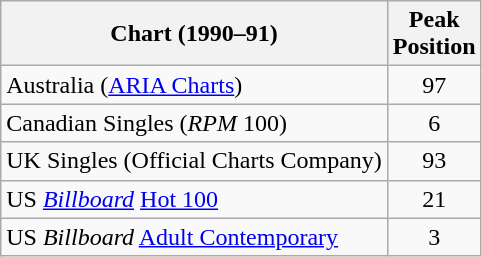<table class="wikitable sortable">
<tr>
<th>Chart (1990–91)</th>
<th>Peak<br>Position</th>
</tr>
<tr>
<td>Australia (<a href='#'>ARIA Charts</a>)</td>
<td style="text-align:center;">97</td>
</tr>
<tr>
<td>Canadian Singles (<em>RPM</em> 100)</td>
<td style="text-align:center;">6</td>
</tr>
<tr>
<td>UK Singles (Official Charts Company)</td>
<td style="text-align:center;">93</td>
</tr>
<tr>
<td>US <em><a href='#'>Billboard</a></em> <a href='#'>Hot 100</a></td>
<td style="text-align:center;">21</td>
</tr>
<tr>
<td>US <em>Billboard</em> <a href='#'>Adult Contemporary</a></td>
<td style="text-align:center;">3</td>
</tr>
</table>
